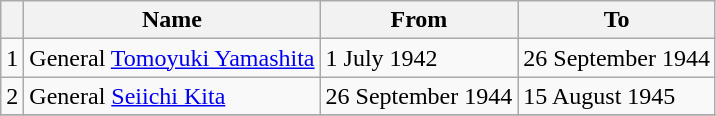<table class=wikitable>
<tr>
<th></th>
<th>Name</th>
<th>From</th>
<th>To</th>
</tr>
<tr>
<td>1</td>
<td>General <a href='#'>Tomoyuki Yamashita</a></td>
<td>1 July 1942</td>
<td>26 September 1944</td>
</tr>
<tr>
<td>2</td>
<td>General <a href='#'>Seiichi Kita</a></td>
<td>26 September 1944</td>
<td>15 August 1945</td>
</tr>
<tr>
</tr>
</table>
